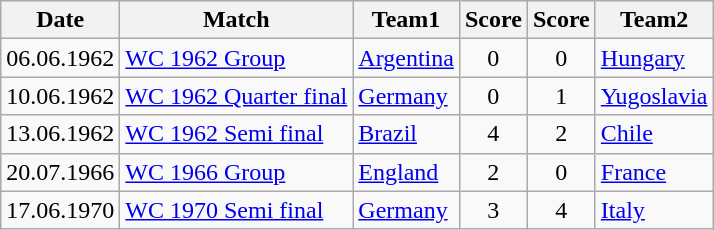<table class="wikitable sortable" border="1">
<tr>
<th>Date</th>
<th>Match</th>
<th>Team1</th>
<th>Score</th>
<th>Score</th>
<th>Team2</th>
</tr>
<tr>
<td>06.06.1962</td>
<td><a href='#'>WC 1962 Group</a></td>
<td><a href='#'>Argentina</a></td>
<td align="center">0</td>
<td align="center">0</td>
<td><a href='#'>Hungary</a></td>
</tr>
<tr>
<td>10.06.1962</td>
<td><a href='#'>WC 1962 Quarter final</a></td>
<td><a href='#'>Germany</a></td>
<td align="center">0</td>
<td align="center">1</td>
<td><a href='#'>Yugoslavia</a></td>
</tr>
<tr>
<td>13.06.1962</td>
<td><a href='#'>WC 1962 Semi final</a></td>
<td><a href='#'>Brazil</a></td>
<td align="center">4</td>
<td align="center">2</td>
<td><a href='#'>Chile</a></td>
</tr>
<tr>
<td>20.07.1966</td>
<td><a href='#'>WC 1966 Group</a></td>
<td><a href='#'>England</a></td>
<td align="center">2</td>
<td align="center">0</td>
<td><a href='#'>France</a></td>
</tr>
<tr>
<td>17.06.1970</td>
<td><a href='#'>WC 1970 Semi final</a></td>
<td><a href='#'>Germany</a></td>
<td align="center">3</td>
<td align="center">4</td>
<td><a href='#'>Italy</a></td>
</tr>
</table>
